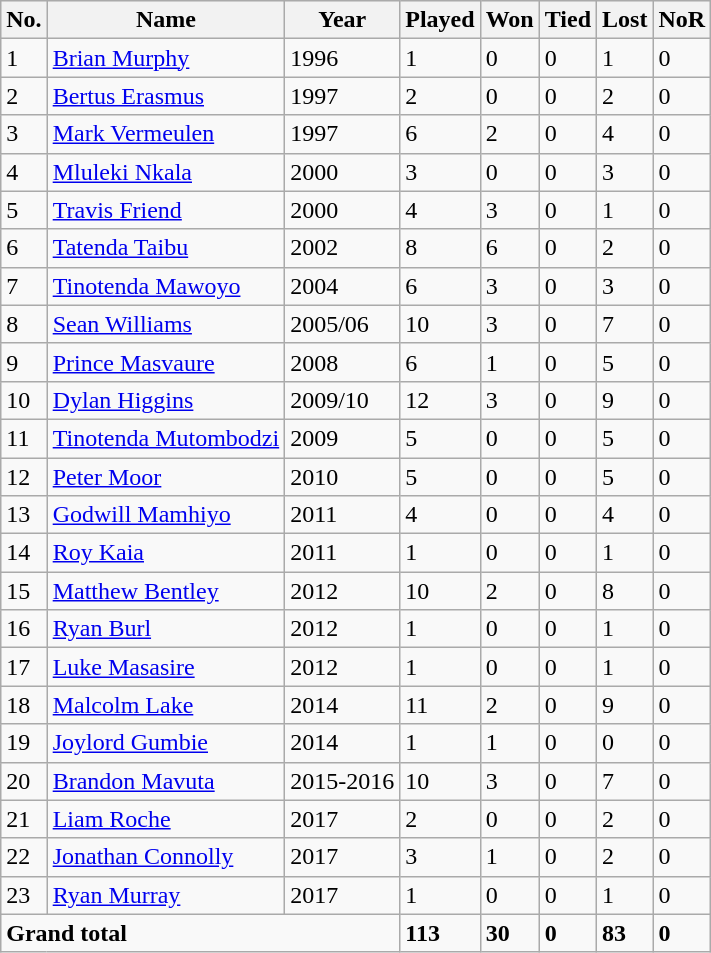<table class="sortable wikitable">
<tr style="background:#efefef;">
<th>No.</th>
<th>Name</th>
<th>Year</th>
<th>Played</th>
<th>Won</th>
<th>Tied</th>
<th>Lost</th>
<th>NoR</th>
</tr>
<tr>
<td>1</td>
<td><a href='#'>Brian Murphy</a></td>
<td>1996</td>
<td>1</td>
<td>0</td>
<td>0</td>
<td>1</td>
<td>0</td>
</tr>
<tr>
<td>2</td>
<td><a href='#'>Bertus Erasmus</a></td>
<td>1997</td>
<td>2</td>
<td>0</td>
<td>0</td>
<td>2</td>
<td>0</td>
</tr>
<tr>
<td>3</td>
<td><a href='#'>Mark Vermeulen</a></td>
<td>1997</td>
<td>6</td>
<td>2</td>
<td>0</td>
<td>4</td>
<td>0</td>
</tr>
<tr>
<td>4</td>
<td><a href='#'>Mluleki Nkala</a></td>
<td>2000</td>
<td>3</td>
<td>0</td>
<td>0</td>
<td>3</td>
<td>0</td>
</tr>
<tr>
<td>5</td>
<td><a href='#'>Travis Friend</a></td>
<td>2000</td>
<td>4</td>
<td>3</td>
<td>0</td>
<td>1</td>
<td>0</td>
</tr>
<tr>
<td>6</td>
<td><a href='#'>Tatenda Taibu</a></td>
<td>2002</td>
<td>8</td>
<td>6</td>
<td>0</td>
<td>2</td>
<td>0</td>
</tr>
<tr>
<td>7</td>
<td><a href='#'>Tinotenda Mawoyo</a></td>
<td>2004</td>
<td>6</td>
<td>3</td>
<td>0</td>
<td>3</td>
<td>0</td>
</tr>
<tr>
<td>8</td>
<td><a href='#'>Sean Williams</a></td>
<td>2005/06</td>
<td>10</td>
<td>3</td>
<td>0</td>
<td>7</td>
<td>0</td>
</tr>
<tr>
<td>9</td>
<td><a href='#'>Prince Masvaure</a></td>
<td>2008</td>
<td>6</td>
<td>1</td>
<td>0</td>
<td>5</td>
<td>0</td>
</tr>
<tr>
<td>10</td>
<td><a href='#'>Dylan Higgins</a></td>
<td>2009/10</td>
<td>12</td>
<td>3</td>
<td>0</td>
<td>9</td>
<td>0</td>
</tr>
<tr>
<td>11</td>
<td><a href='#'>Tinotenda Mutombodzi</a></td>
<td>2009</td>
<td>5</td>
<td>0</td>
<td>0</td>
<td>5</td>
<td>0</td>
</tr>
<tr>
<td>12</td>
<td><a href='#'>Peter Moor</a></td>
<td>2010</td>
<td>5</td>
<td>0</td>
<td>0</td>
<td>5</td>
<td>0</td>
</tr>
<tr>
<td>13</td>
<td><a href='#'>Godwill Mamhiyo</a></td>
<td>2011</td>
<td>4</td>
<td>0</td>
<td>0</td>
<td>4</td>
<td>0</td>
</tr>
<tr>
<td>14</td>
<td><a href='#'>Roy Kaia</a></td>
<td>2011</td>
<td>1</td>
<td>0</td>
<td>0</td>
<td>1</td>
<td>0</td>
</tr>
<tr>
<td>15</td>
<td><a href='#'>Matthew Bentley</a></td>
<td>2012</td>
<td>10</td>
<td>2</td>
<td>0</td>
<td>8</td>
<td>0</td>
</tr>
<tr>
<td>16</td>
<td><a href='#'>Ryan Burl</a></td>
<td>2012</td>
<td>1</td>
<td>0</td>
<td>0</td>
<td>1</td>
<td>0</td>
</tr>
<tr>
<td>17</td>
<td><a href='#'>Luke Masasire</a></td>
<td>2012</td>
<td>1</td>
<td>0</td>
<td>0</td>
<td>1</td>
<td>0</td>
</tr>
<tr>
<td>18</td>
<td><a href='#'>Malcolm Lake</a></td>
<td>2014</td>
<td>11</td>
<td>2</td>
<td>0</td>
<td>9</td>
<td>0</td>
</tr>
<tr>
<td>19</td>
<td><a href='#'>Joylord Gumbie</a></td>
<td>2014</td>
<td>1</td>
<td>1</td>
<td>0</td>
<td>0</td>
<td>0</td>
</tr>
<tr>
<td>20</td>
<td><a href='#'>Brandon Mavuta</a></td>
<td>2015-2016</td>
<td>10</td>
<td>3</td>
<td>0</td>
<td>7</td>
<td>0</td>
</tr>
<tr>
<td>21</td>
<td><a href='#'>Liam Roche</a></td>
<td>2017</td>
<td>2</td>
<td>0</td>
<td>0</td>
<td>2</td>
<td>0</td>
</tr>
<tr>
<td>22</td>
<td><a href='#'>Jonathan Connolly</a></td>
<td>2017</td>
<td>3</td>
<td>1</td>
<td>0</td>
<td>2</td>
<td>0</td>
</tr>
<tr>
<td>23</td>
<td><a href='#'>Ryan Murray</a></td>
<td>2017</td>
<td>1</td>
<td>0</td>
<td>0</td>
<td>1</td>
<td>0</td>
</tr>
<tr>
<td colspan=3><strong>Grand total</strong></td>
<td><strong>113</strong></td>
<td><strong>30</strong></td>
<td><strong>0</strong></td>
<td><strong>83</strong></td>
<td><strong>0</strong></td>
</tr>
</table>
